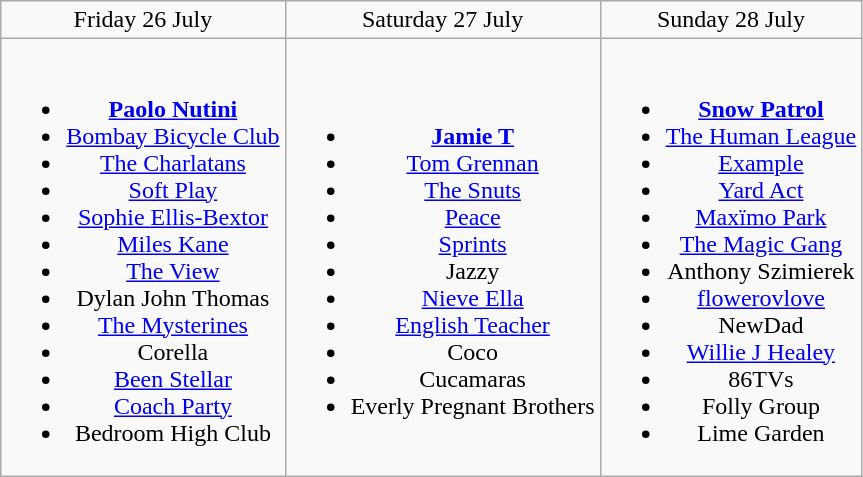<table class="wikitable" style="text-align:center;">
<tr>
<td>Friday 26 July</td>
<td>Saturday 27 July</td>
<td>Sunday 28 July</td>
</tr>
<tr>
<td><br><ul><li><strong><a href='#'>Paolo Nutini</a></strong></li><li><a href='#'>Bombay Bicycle Club</a></li><li><a href='#'>The Charlatans</a></li><li><a href='#'>Soft Play</a></li><li><a href='#'>Sophie Ellis-Bextor</a></li><li><a href='#'>Miles Kane</a></li><li><a href='#'>The View</a></li><li>Dylan John Thomas</li><li><a href='#'>The Mysterines</a></li><li>Corella</li><li><a href='#'>Been Stellar</a></li><li><a href='#'>Coach Party</a></li><li>Bedroom High Club</li></ul></td>
<td><br><ul><li><strong><a href='#'>Jamie T</a></strong></li><li><a href='#'>Tom Grennan</a></li><li><a href='#'>The Snuts</a></li><li><a href='#'>Peace</a></li><li><a href='#'>Sprints</a></li><li>Jazzy</li><li><a href='#'>Nieve Ella</a></li><li><a href='#'>English Teacher</a></li><li>Coco</li><li>Cucamaras</li><li>Everly Pregnant Brothers</li></ul></td>
<td><br><ul><li><strong><a href='#'>Snow Patrol</a></strong></li><li><a href='#'>The Human League</a></li><li><a href='#'>Example</a></li><li><a href='#'>Yard Act</a></li><li><a href='#'>Maxïmo Park</a></li><li><a href='#'>The Magic Gang</a></li><li>Anthony Szimierek</li><li><a href='#'>flowerovlove</a></li><li>NewDad</li><li><a href='#'>Willie J Healey</a></li><li>86TVs</li><li>Folly Group</li><li>Lime Garden</li></ul></td>
</tr>
</table>
